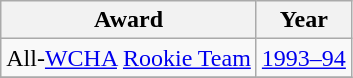<table class="wikitable">
<tr>
<th>Award</th>
<th>Year</th>
</tr>
<tr>
<td>All-<a href='#'>WCHA</a> <a href='#'>Rookie Team</a></td>
<td><a href='#'>1993–94</a></td>
</tr>
<tr>
</tr>
</table>
